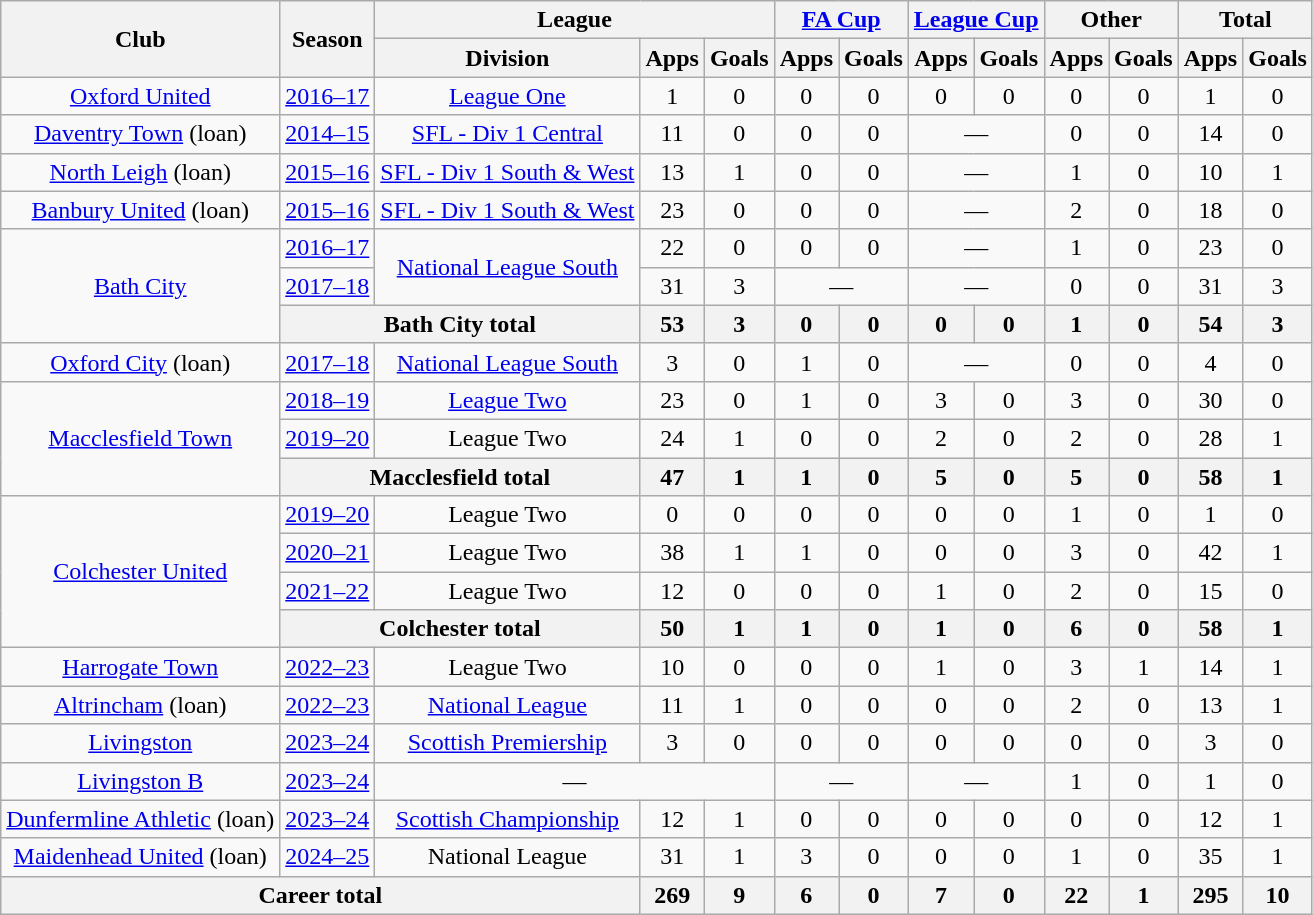<table class="wikitable" style="text-align:center">
<tr>
<th rowspan=2>Club</th>
<th rowspan=2>Season</th>
<th colspan=3>League</th>
<th colspan=2><a href='#'>FA Cup</a></th>
<th colspan=2><a href='#'>League Cup</a></th>
<th colspan=2>Other</th>
<th colspan=2>Total</th>
</tr>
<tr>
<th>Division</th>
<th>Apps</th>
<th>Goals</th>
<th>Apps</th>
<th>Goals</th>
<th>Apps</th>
<th>Goals</th>
<th>Apps</th>
<th>Goals</th>
<th>Apps</th>
<th>Goals</th>
</tr>
<tr>
<td><a href='#'>Oxford United</a></td>
<td><a href='#'>2016–17</a></td>
<td><a href='#'>League One</a></td>
<td>1</td>
<td>0</td>
<td>0</td>
<td>0</td>
<td>0</td>
<td>0</td>
<td>0</td>
<td>0</td>
<td>1</td>
<td>0</td>
</tr>
<tr>
<td><a href='#'>Daventry Town</a> (loan)</td>
<td><a href='#'>2014–15</a></td>
<td><a href='#'>SFL - Div 1 Central</a></td>
<td>11</td>
<td>0</td>
<td>0</td>
<td>0</td>
<td colspan="2">—</td>
<td>0</td>
<td>0</td>
<td>14</td>
<td>0</td>
</tr>
<tr>
<td><a href='#'>North Leigh</a> (loan)</td>
<td><a href='#'>2015–16</a></td>
<td><a href='#'>SFL - Div 1 South & West</a></td>
<td>13</td>
<td>1</td>
<td>0</td>
<td>0</td>
<td colspan="2">—</td>
<td>1</td>
<td>0</td>
<td>10</td>
<td>1</td>
</tr>
<tr>
<td><a href='#'>Banbury United</a> (loan)</td>
<td><a href='#'>2015–16</a></td>
<td><a href='#'>SFL - Div 1 South & West</a></td>
<td>23</td>
<td>0</td>
<td>0</td>
<td>0</td>
<td colspan="2">—</td>
<td>2</td>
<td>0</td>
<td>18</td>
<td>0</td>
</tr>
<tr>
<td rowspan="3"><a href='#'>Bath City</a></td>
<td><a href='#'>2016–17</a></td>
<td rowspan="2"><a href='#'>National League South</a></td>
<td>22</td>
<td>0</td>
<td>0</td>
<td>0</td>
<td colspan="2">—</td>
<td>1</td>
<td>0</td>
<td>23</td>
<td>0</td>
</tr>
<tr>
<td><a href='#'>2017–18</a></td>
<td>31</td>
<td>3</td>
<td colspan="2">—</td>
<td colspan="2">—</td>
<td>0</td>
<td>0</td>
<td>31</td>
<td>3</td>
</tr>
<tr>
<th colspan="2">Bath City total</th>
<th>53</th>
<th>3</th>
<th>0</th>
<th>0</th>
<th>0</th>
<th>0</th>
<th>1</th>
<th>0</th>
<th>54</th>
<th>3</th>
</tr>
<tr>
<td><a href='#'>Oxford City</a> (loan)</td>
<td><a href='#'>2017–18</a></td>
<td><a href='#'>National League South</a></td>
<td>3</td>
<td>0</td>
<td>1</td>
<td>0</td>
<td colspan="2">—</td>
<td>0</td>
<td>0</td>
<td>4</td>
<td>0</td>
</tr>
<tr>
<td rowspan="3"><a href='#'>Macclesfield Town</a></td>
<td><a href='#'>2018–19</a></td>
<td><a href='#'>League Two</a></td>
<td>23</td>
<td>0</td>
<td>1</td>
<td>0</td>
<td>3</td>
<td>0</td>
<td>3</td>
<td>0</td>
<td>30</td>
<td>0</td>
</tr>
<tr>
<td><a href='#'>2019–20</a></td>
<td>League Two</td>
<td>24</td>
<td>1</td>
<td>0</td>
<td>0</td>
<td>2</td>
<td>0</td>
<td>2</td>
<td>0</td>
<td>28</td>
<td>1</td>
</tr>
<tr>
<th colspan="2">Macclesfield total</th>
<th>47</th>
<th>1</th>
<th>1</th>
<th>0</th>
<th>5</th>
<th>0</th>
<th>5</th>
<th>0</th>
<th>58</th>
<th>1</th>
</tr>
<tr>
<td rowspan=4><a href='#'>Colchester United</a></td>
<td><a href='#'>2019–20</a></td>
<td>League Two</td>
<td>0</td>
<td>0</td>
<td>0</td>
<td>0</td>
<td>0</td>
<td>0</td>
<td>1</td>
<td>0</td>
<td>1</td>
<td>0</td>
</tr>
<tr>
<td><a href='#'>2020–21</a></td>
<td>League Two</td>
<td>38</td>
<td>1</td>
<td>1</td>
<td>0</td>
<td>0</td>
<td>0</td>
<td>3</td>
<td>0</td>
<td>42</td>
<td>1</td>
</tr>
<tr>
<td><a href='#'>2021–22</a></td>
<td>League Two</td>
<td>12</td>
<td>0</td>
<td>0</td>
<td>0</td>
<td>1</td>
<td>0</td>
<td>2</td>
<td>0</td>
<td>15</td>
<td>0</td>
</tr>
<tr>
<th colspan="2">Colchester total</th>
<th>50</th>
<th>1</th>
<th>1</th>
<th>0</th>
<th>1</th>
<th>0</th>
<th>6</th>
<th>0</th>
<th>58</th>
<th>1</th>
</tr>
<tr>
<td><a href='#'>Harrogate Town</a></td>
<td><a href='#'>2022–23</a></td>
<td>League Two</td>
<td>10</td>
<td>0</td>
<td>0</td>
<td>0</td>
<td>1</td>
<td>0</td>
<td>3</td>
<td>1</td>
<td>14</td>
<td>1</td>
</tr>
<tr>
<td><a href='#'>Altrincham</a> (loan)</td>
<td><a href='#'>2022–23</a></td>
<td><a href='#'>National League</a></td>
<td>11</td>
<td>1</td>
<td>0</td>
<td>0</td>
<td>0</td>
<td>0</td>
<td>2</td>
<td>0</td>
<td>13</td>
<td>1</td>
</tr>
<tr>
<td><a href='#'>Livingston</a></td>
<td><a href='#'>2023–24</a></td>
<td><a href='#'>Scottish Premiership</a></td>
<td>3</td>
<td>0</td>
<td>0</td>
<td>0</td>
<td>0</td>
<td>0</td>
<td>0</td>
<td>0</td>
<td>3</td>
<td>0</td>
</tr>
<tr>
<td><a href='#'>Livingston B</a></td>
<td><a href='#'>2023–24</a></td>
<td colspan=3>—</td>
<td colspan=2>—</td>
<td colspan=2>—</td>
<td>1</td>
<td>0</td>
<td>1</td>
<td>0</td>
</tr>
<tr>
<td><a href='#'>Dunfermline Athletic</a> (loan)</td>
<td><a href='#'>2023–24</a></td>
<td><a href='#'>Scottish Championship</a></td>
<td>12</td>
<td>1</td>
<td>0</td>
<td>0</td>
<td>0</td>
<td>0</td>
<td>0</td>
<td>0</td>
<td>12</td>
<td>1</td>
</tr>
<tr>
<td><a href='#'>Maidenhead United</a> (loan)</td>
<td><a href='#'>2024–25</a></td>
<td>National League</td>
<td>31</td>
<td>1</td>
<td>3</td>
<td>0</td>
<td>0</td>
<td>0</td>
<td>1</td>
<td>0</td>
<td>35</td>
<td>1</td>
</tr>
<tr>
<th colspan="3">Career total</th>
<th>269</th>
<th>9</th>
<th>6</th>
<th>0</th>
<th>7</th>
<th>0</th>
<th>22</th>
<th>1</th>
<th>295</th>
<th>10</th>
</tr>
</table>
